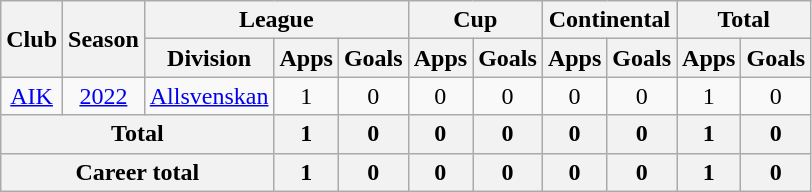<table class="wikitable" style="text-align:center;">
<tr>
<th rowspan="2">Club</th>
<th rowspan="2">Season</th>
<th colspan="3">League</th>
<th colspan="2">Cup</th>
<th colspan="2">Continental</th>
<th colspan="2">Total</th>
</tr>
<tr>
<th>Division</th>
<th>Apps</th>
<th>Goals</th>
<th>Apps</th>
<th>Goals</th>
<th>Apps</th>
<th>Goals</th>
<th>Apps</th>
<th>Goals</th>
</tr>
<tr>
<td><a href='#'>AIK</a></td>
<td><a href='#'>2022</a></td>
<td valign="center"><a href='#'>Allsvenskan</a></td>
<td>1</td>
<td>0</td>
<td>0</td>
<td>0</td>
<td>0</td>
<td>0</td>
<td>1</td>
<td>0</td>
</tr>
<tr>
<th colspan="3">Total</th>
<th>1</th>
<th>0</th>
<th>0</th>
<th>0</th>
<th>0</th>
<th>0</th>
<th>1</th>
<th>0</th>
</tr>
<tr>
<th colspan="3">Career total</th>
<th>1</th>
<th>0</th>
<th>0</th>
<th>0</th>
<th>0</th>
<th>0</th>
<th>1</th>
<th>0</th>
</tr>
</table>
